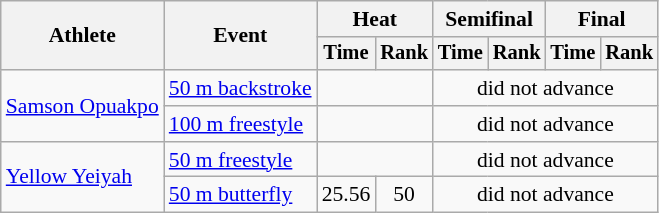<table class=wikitable style="font-size:90%">
<tr>
<th rowspan="2">Athlete</th>
<th rowspan="2">Event</th>
<th colspan="2">Heat</th>
<th colspan="2">Semifinal</th>
<th colspan="2">Final</th>
</tr>
<tr style="font-size:95%">
<th>Time</th>
<th>Rank</th>
<th>Time</th>
<th>Rank</th>
<th>Time</th>
<th>Rank</th>
</tr>
<tr align=center>
<td align=left rowspan=2><a href='#'>Samson Opuakpo</a></td>
<td align=left><a href='#'>50 m backstroke</a></td>
<td colspan=2></td>
<td colspan=4>did not advance</td>
</tr>
<tr align=center>
<td align=left><a href='#'>100 m freestyle</a></td>
<td colspan=2></td>
<td colspan=4>did not advance</td>
</tr>
<tr align=center>
<td align=left rowspan=2><a href='#'>Yellow Yeiyah</a></td>
<td align=left><a href='#'>50 m freestyle</a></td>
<td colspan=2></td>
<td colspan=4>did not advance</td>
</tr>
<tr align=center>
<td align=left><a href='#'>50 m butterfly</a></td>
<td>25.56</td>
<td>50</td>
<td colspan=4>did not advance</td>
</tr>
</table>
